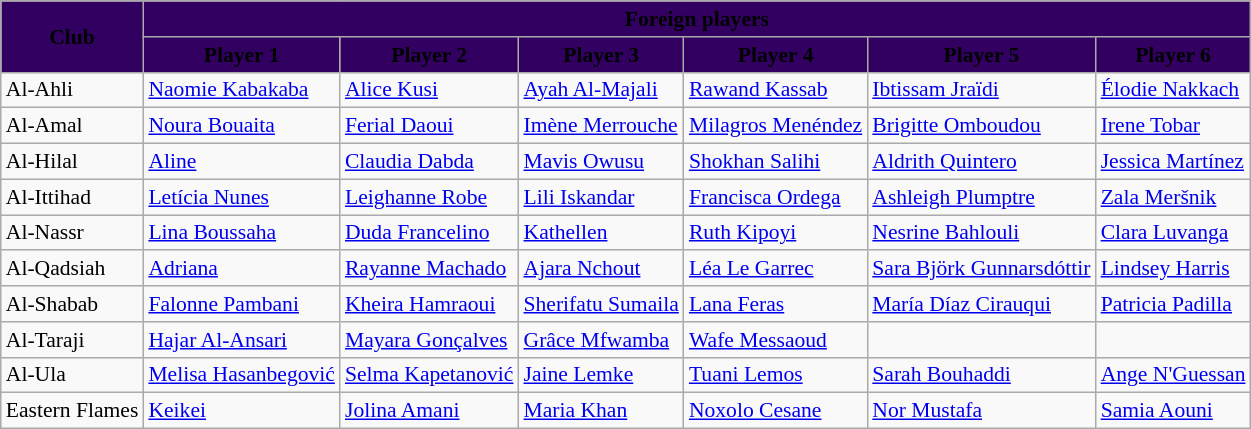<table class="wikitable" style="text-align: left; font-size:90%">
<tr>
<th rowspan=2 style="background-color:#320061;"><span>Club</span></th>
<th colspan=6 style="background-color:#320061;"><span>Foreign <span>players</span></span></th>
</tr>
<tr>
<th style="background-color:#320061;"><span>Player 1</span></th>
<th style="background-color:#320061;"><span>Player 2</span></th>
<th style="background-color:#320061;"><span>Player 3</span></th>
<th style="background-color:#320061;"><span>Player 4</span></th>
<th style="background-color:#320061;"><span>Player 5</span></th>
<th style="background-color:#320061;"><span>Player 6</span></th>
</tr>
<tr>
<td>Al-Ahli</td>
<td> <a href='#'>Naomie Kabakaba</a></td>
<td> <a href='#'>Alice Kusi</a></td>
<td> <a href='#'>Ayah Al-Majali</a></td>
<td> <a href='#'>Rawand Kassab</a></td>
<td> <a href='#'>Ibtissam Jraïdi</a></td>
<td> <a href='#'>Élodie Nakkach</a></td>
</tr>
<tr>
<td>Al-Amal</td>
<td> <a href='#'>Noura Bouaita</a></td>
<td> <a href='#'>Ferial Daoui</a></td>
<td> <a href='#'>Imène Merrouche</a></td>
<td> <a href='#'>Milagros Menéndez</a></td>
<td> <a href='#'>Brigitte Omboudou</a></td>
<td> <a href='#'>Irene Tobar</a></td>
</tr>
<tr>
<td>Al-Hilal</td>
<td> <a href='#'>Aline</a></td>
<td> <a href='#'>Claudia Dabda</a></td>
<td> <a href='#'>Mavis Owusu</a></td>
<td> <a href='#'>Shokhan Salihi</a></td>
<td> <a href='#'>Aldrith Quintero</a></td>
<td> <a href='#'>Jessica Martínez</a></td>
</tr>
<tr>
<td>Al-Ittihad</td>
<td> <a href='#'>Letícia Nunes</a></td>
<td> <a href='#'>Leighanne Robe</a></td>
<td> <a href='#'>Lili Iskandar</a></td>
<td> <a href='#'>Francisca Ordega</a></td>
<td> <a href='#'>Ashleigh Plumptre</a></td>
<td> <a href='#'>Zala Meršnik</a></td>
</tr>
<tr>
<td>Al-Nassr</td>
<td> <a href='#'>Lina Boussaha</a></td>
<td> <a href='#'>Duda Francelino</a></td>
<td> <a href='#'>Kathellen</a></td>
<td> <a href='#'>Ruth Kipoyi</a></td>
<td> <a href='#'>Nesrine Bahlouli</a></td>
<td> <a href='#'>Clara Luvanga</a></td>
</tr>
<tr>
<td>Al-Qadsiah</td>
<td> <a href='#'>Adriana</a></td>
<td> <a href='#'>Rayanne Machado</a></td>
<td> <a href='#'>Ajara Nchout</a></td>
<td> <a href='#'>Léa Le Garrec</a></td>
<td> <a href='#'>Sara Björk Gunnarsdóttir</a></td>
<td> <a href='#'>Lindsey Harris</a></td>
</tr>
<tr>
<td>Al-Shabab</td>
<td> <a href='#'>Falonne Pambani</a></td>
<td> <a href='#'>Kheira Hamraoui</a></td>
<td> <a href='#'>Sherifatu Sumaila</a></td>
<td> <a href='#'>Lana Feras</a></td>
<td> <a href='#'>María Díaz Cirauqui</a></td>
<td> <a href='#'>Patricia Padilla</a></td>
</tr>
<tr>
<td>Al-Taraji</td>
<td> <a href='#'>Hajar Al-Ansari</a></td>
<td> <a href='#'>Mayara Gonçalves</a></td>
<td> <a href='#'>Grâce Mfwamba</a></td>
<td> <a href='#'>Wafe Messaoud</a></td>
<td></td>
<td></td>
</tr>
<tr>
<td>Al-Ula</td>
<td> <a href='#'>Melisa Hasanbegović</a></td>
<td> <a href='#'>Selma Kapetanović</a></td>
<td> <a href='#'>Jaine Lemke</a></td>
<td> <a href='#'>Tuani Lemos</a></td>
<td> <a href='#'>Sarah Bouhaddi</a></td>
<td> <a href='#'>Ange N'Guessan</a></td>
</tr>
<tr>
<td>Eastern Flames</td>
<td> <a href='#'>Keikei</a></td>
<td> <a href='#'>Jolina Amani</a></td>
<td> <a href='#'>Maria Khan</a></td>
<td> <a href='#'>Noxolo Cesane</a></td>
<td> <a href='#'>Nor Mustafa</a></td>
<td> <a href='#'>Samia Aouni</a></td>
</tr>
</table>
